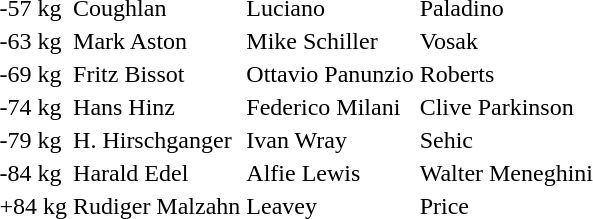<table>
<tr>
<td>-57 kg</td>
<td>Coughlan </td>
<td>Luciano </td>
<td>Paladino</td>
</tr>
<tr>
<td>-63 kg</td>
<td>Mark Aston </td>
<td>Mike Schiller </td>
<td>Vosak </td>
</tr>
<tr>
<td>-69 kg</td>
<td>Fritz Bissot </td>
<td>Ottavio Panunzio </td>
<td>Roberts </td>
</tr>
<tr>
<td>-74 kg</td>
<td>Hans Hinz </td>
<td>Federico Milani </td>
<td>Clive Parkinson </td>
</tr>
<tr>
<td>-79 kg</td>
<td>H. Hirschganger </td>
<td>Ivan Wray </td>
<td>Sehic </td>
</tr>
<tr>
<td>-84 kg</td>
<td>Harald Edel </td>
<td>Alfie Lewis </td>
<td>Walter Meneghini </td>
</tr>
<tr>
<td>+84 kg</td>
<td>Rudiger Malzahn </td>
<td>Leavey </td>
<td>Price </td>
</tr>
<tr>
</tr>
</table>
